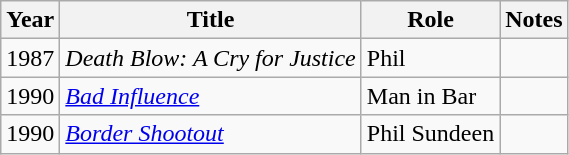<table class="wikitable sortable">
<tr>
<th>Year</th>
<th>Title</th>
<th>Role</th>
<th>Notes</th>
</tr>
<tr>
<td>1987</td>
<td><em>Death Blow: A Cry for Justice</em></td>
<td>Phil</td>
<td></td>
</tr>
<tr>
<td>1990</td>
<td><a href='#'><em>Bad Influence</em></a></td>
<td>Man in Bar</td>
<td></td>
</tr>
<tr>
<td>1990</td>
<td><em><a href='#'>Border Shootout</a></em></td>
<td>Phil Sundeen</td>
<td></td>
</tr>
</table>
